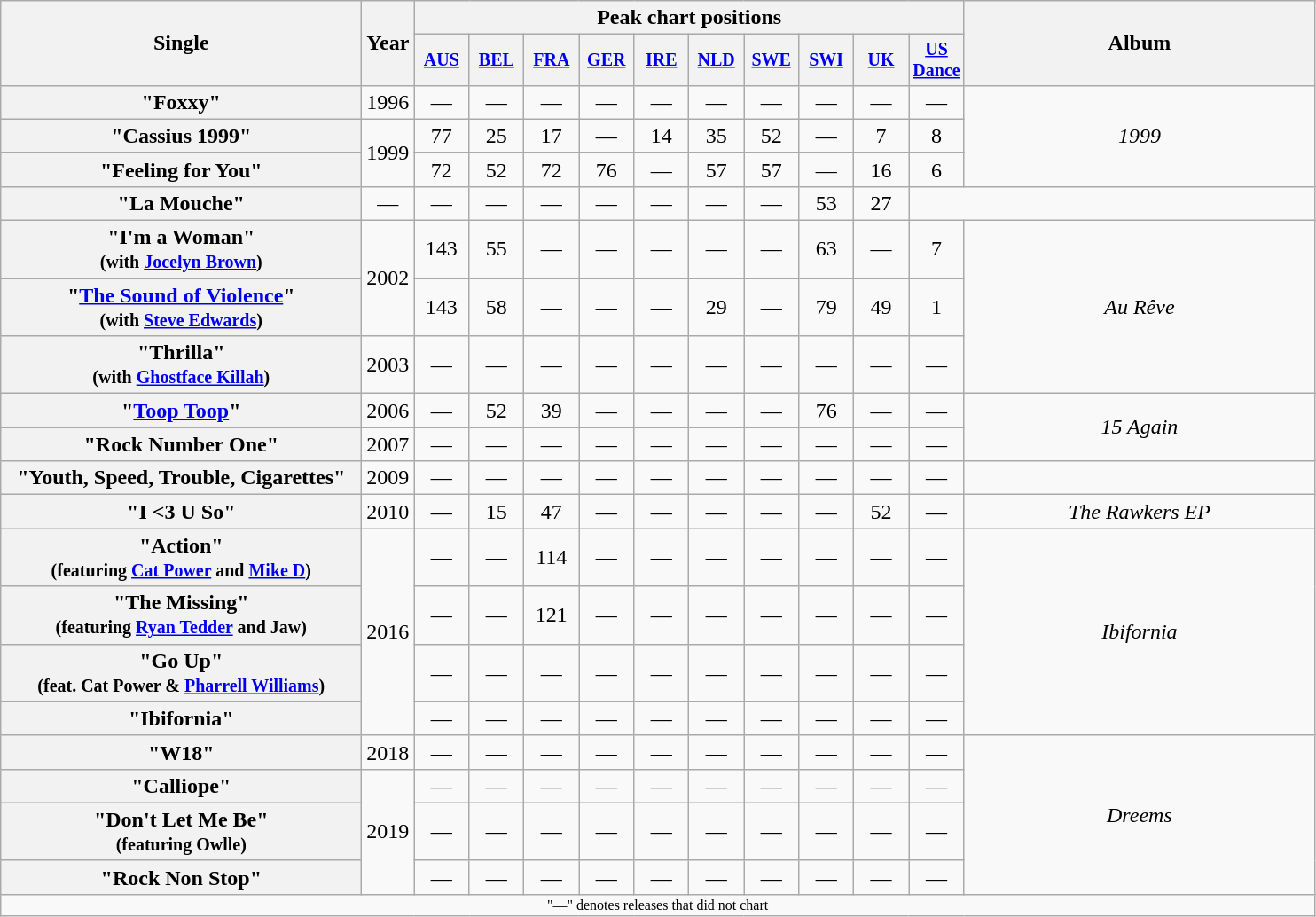<table class="wikitable plainrowheaders" style="text-align:center;">
<tr>
<th scope="col" rowspan="2" style="width:16.5em;">Single</th>
<th scope="col" rowspan="2">Year</th>
<th scope="col" colspan="10">Peak chart positions</th>
<th scope="col" rowspan="2" style="width:16em;">Album</th>
</tr>
<tr style="font-size:smaller;">
<th width="35"><a href='#'>AUS</a><br></th>
<th width="35"><a href='#'>BEL</a><br></th>
<th width="35"><a href='#'>FRA</a><br></th>
<th width="35"><a href='#'>GER</a><br></th>
<th width="35"><a href='#'>IRE</a><br></th>
<th width="35"><a href='#'>NLD</a><br></th>
<th width="35"><a href='#'>SWE</a><br></th>
<th width="35"><a href='#'>SWI</a><br></th>
<th width="35"><a href='#'>UK</a><br></th>
<th width="35"><a href='#'>US<br>Dance</a><br></th>
</tr>
<tr>
<th scope="row">"Foxxy"</th>
<td>1996</td>
<td>—</td>
<td>—</td>
<td>—</td>
<td>—</td>
<td>—</td>
<td>—</td>
<td>—</td>
<td>—</td>
<td>—</td>
<td>—</td>
<td rowspan="4"><em>1999</em></td>
</tr>
<tr>
<th scope="row">"Cassius 1999"</th>
<td rowspan="3">1999</td>
<td>77</td>
<td>25</td>
<td>17</td>
<td>—</td>
<td>14</td>
<td>35</td>
<td>52</td>
<td>—</td>
<td>7</td>
<td>8</td>
</tr>
<tr>
</tr>
<tr>
<th scope="row">"Feeling for You"</th>
<td>72</td>
<td>52</td>
<td>72</td>
<td>76</td>
<td>—</td>
<td>57</td>
<td>57</td>
<td>—</td>
<td>16</td>
<td>6</td>
</tr>
<tr>
<th scope="row">"La Mouche"</th>
<td>—</td>
<td>—</td>
<td>—</td>
<td>—</td>
<td>—</td>
<td>—</td>
<td>—</td>
<td>—</td>
<td>53</td>
<td>27</td>
</tr>
<tr>
<th scope="row">"I'm a Woman" <br><small>(with <a href='#'>Jocelyn Brown</a>)</small></th>
<td rowspan=2>2002</td>
<td>143</td>
<td>55</td>
<td>—</td>
<td>—</td>
<td>—</td>
<td>—</td>
<td>—</td>
<td>63</td>
<td>—</td>
<td>7</td>
<td rowspan="3"><em>Au Rêve</em></td>
</tr>
<tr>
<th scope="row">"<a href='#'>The Sound of Violence</a>" <br><small>(with <a href='#'>Steve Edwards</a>)</small></th>
<td>143</td>
<td>58</td>
<td>—</td>
<td>—</td>
<td>—</td>
<td>29</td>
<td>—</td>
<td>79</td>
<td>49</td>
<td>1</td>
</tr>
<tr>
<th scope="row">"Thrilla" <br><small>(with <a href='#'>Ghostface Killah</a>)</small></th>
<td>2003</td>
<td>—</td>
<td>—</td>
<td>—</td>
<td>—</td>
<td>—</td>
<td>—</td>
<td>—</td>
<td>—</td>
<td>—</td>
<td>—</td>
</tr>
<tr>
<th scope="row">"<a href='#'>Toop Toop</a>"</th>
<td>2006</td>
<td>—</td>
<td>52</td>
<td>39</td>
<td>—</td>
<td>—</td>
<td>—</td>
<td>—</td>
<td>76</td>
<td>—</td>
<td>—</td>
<td rowspan="2"><em>15 Again</em></td>
</tr>
<tr>
<th scope="row">"Rock Number One"</th>
<td>2007</td>
<td>—</td>
<td>—</td>
<td>—</td>
<td>—</td>
<td>—</td>
<td>—</td>
<td>—</td>
<td>—</td>
<td>—</td>
<td>—</td>
</tr>
<tr>
<th scope="row">"Youth, Speed, Trouble, Cigarettes"</th>
<td>2009</td>
<td>—</td>
<td>—</td>
<td>—</td>
<td>—</td>
<td>—</td>
<td>—</td>
<td>—</td>
<td>—</td>
<td>—</td>
<td>—</td>
<td></td>
</tr>
<tr>
<th scope="row">"I <3 U So"</th>
<td>2010</td>
<td>—</td>
<td>15</td>
<td>47</td>
<td>—</td>
<td>—</td>
<td>—</td>
<td>—</td>
<td>—</td>
<td>52</td>
<td>—</td>
<td><em>The Rawkers EP</em></td>
</tr>
<tr>
<th scope="row">"Action"<br><small>(featuring <a href='#'>Cat Power</a> and <a href='#'>Mike D</a>)</small></th>
<td rowspan="4">2016</td>
<td>—</td>
<td>—</td>
<td>114</td>
<td>—</td>
<td>—</td>
<td>—</td>
<td>—</td>
<td>—</td>
<td>—</td>
<td>—</td>
<td rowspan="4"><em>Ibifornia</em></td>
</tr>
<tr>
<th scope="row">"The Missing" <br><small>(featuring <a href='#'>Ryan Tedder</a> and Jaw)</small></th>
<td>—</td>
<td>—</td>
<td>121<br></td>
<td>—</td>
<td>—</td>
<td>—</td>
<td>—</td>
<td>—</td>
<td>—</td>
<td>—</td>
</tr>
<tr>
<th scope="row">"Go Up"<br><small>(feat. Cat Power & <a href='#'>Pharrell Williams</a>)</small></th>
<td>—</td>
<td>—</td>
<td>—</td>
<td>—</td>
<td>—</td>
<td>—</td>
<td>—</td>
<td>—</td>
<td>—</td>
<td>—</td>
</tr>
<tr>
<th scope="row">"Ibifornia"</th>
<td>—</td>
<td>—</td>
<td>—</td>
<td>—</td>
<td>—</td>
<td>—</td>
<td>—</td>
<td>—</td>
<td>—</td>
<td>—</td>
</tr>
<tr>
<th scope="row">"W18"</th>
<td>2018</td>
<td>—</td>
<td>—</td>
<td>—</td>
<td>—</td>
<td>—</td>
<td>—</td>
<td>—</td>
<td>—</td>
<td>—</td>
<td>—</td>
<td rowspan="4"><em>Dreems</em></td>
</tr>
<tr>
<th scope="row">"Calliope"</th>
<td rowspan="3">2019</td>
<td>—</td>
<td>—</td>
<td>—</td>
<td>—</td>
<td>—</td>
<td>—</td>
<td>—</td>
<td>—</td>
<td>—</td>
<td>—</td>
</tr>
<tr>
<th scope="row">"Don't Let Me Be" <br><small>(featuring Owlle)</small></th>
<td>—</td>
<td>—</td>
<td>—</td>
<td>—</td>
<td>—</td>
<td>—</td>
<td>—</td>
<td>—</td>
<td>—</td>
<td>—</td>
</tr>
<tr>
<th scope="row">"Rock Non Stop"</th>
<td>—</td>
<td>—</td>
<td>—</td>
<td>—</td>
<td>—</td>
<td>—</td>
<td>—</td>
<td>—</td>
<td>—</td>
<td>—</td>
</tr>
<tr>
<td colspan="15" style="font-size:8pt">"—" denotes releases that did not chart</td>
</tr>
</table>
